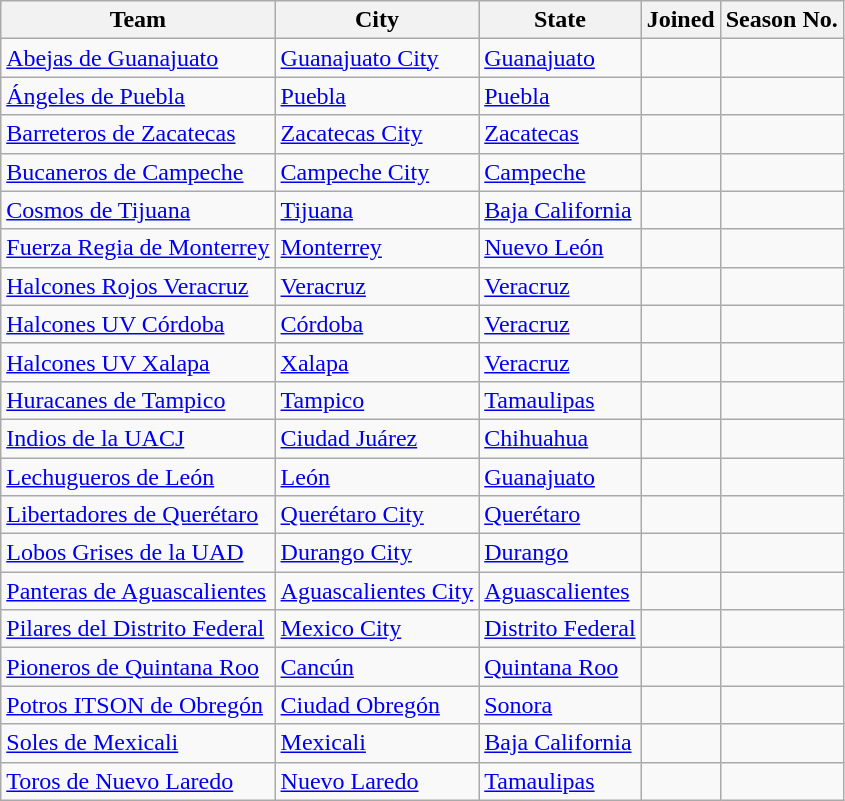<table class="wikitable sortable">
<tr>
<th>Team</th>
<th>City</th>
<th>State</th>
<th>Joined</th>
<th>Season No.</th>
</tr>
<tr>
<td><a href='#'>Abejas de Guanajuato</a></td>
<td><a href='#'>Guanajuato City</a></td>
<td><a href='#'>Guanajuato</a></td>
<td></td>
<td></td>
</tr>
<tr>
<td><a href='#'>Ángeles de Puebla</a></td>
<td><a href='#'>Puebla</a></td>
<td><a href='#'>Puebla</a></td>
<td></td>
<td></td>
</tr>
<tr>
<td><a href='#'>Barreteros de Zacatecas</a></td>
<td><a href='#'>Zacatecas City</a></td>
<td><a href='#'>Zacatecas</a></td>
<td></td>
<td></td>
</tr>
<tr>
<td><a href='#'>Bucaneros de Campeche</a></td>
<td><a href='#'>Campeche City</a></td>
<td><a href='#'>Campeche</a></td>
<td></td>
<td></td>
</tr>
<tr>
<td><a href='#'>Cosmos de Tijuana</a></td>
<td><a href='#'>Tijuana</a></td>
<td><a href='#'>Baja California</a></td>
<td></td>
<td></td>
</tr>
<tr>
<td><a href='#'>Fuerza Regia de Monterrey</a></td>
<td><a href='#'>Monterrey</a></td>
<td><a href='#'>Nuevo León</a></td>
<td></td>
<td></td>
</tr>
<tr>
<td><a href='#'>Halcones Rojos Veracruz</a></td>
<td><a href='#'>Veracruz</a></td>
<td><a href='#'>Veracruz</a></td>
<td></td>
<td></td>
</tr>
<tr>
<td><a href='#'>Halcones UV Córdoba</a></td>
<td><a href='#'>Córdoba</a></td>
<td><a href='#'>Veracruz</a></td>
<td></td>
<td></td>
</tr>
<tr>
<td><a href='#'>Halcones UV Xalapa</a></td>
<td><a href='#'>Xalapa</a></td>
<td><a href='#'>Veracruz</a></td>
<td></td>
<td></td>
</tr>
<tr>
<td><a href='#'>Huracanes de Tampico</a></td>
<td><a href='#'>Tampico</a></td>
<td><a href='#'>Tamaulipas</a></td>
<td></td>
<td></td>
</tr>
<tr>
<td><a href='#'>Indios de la UACJ</a></td>
<td><a href='#'>Ciudad Juárez</a></td>
<td><a href='#'>Chihuahua</a></td>
<td></td>
<td></td>
</tr>
<tr>
<td><a href='#'>Lechugueros de León</a></td>
<td><a href='#'>León</a></td>
<td><a href='#'>Guanajuato</a></td>
<td></td>
<td></td>
</tr>
<tr>
<td><a href='#'>Libertadores de Querétaro</a></td>
<td><a href='#'>Querétaro City</a></td>
<td><a href='#'>Querétaro</a></td>
<td></td>
<td></td>
</tr>
<tr>
<td><a href='#'>Lobos Grises de la UAD</a></td>
<td><a href='#'>Durango City</a></td>
<td><a href='#'>Durango</a></td>
<td></td>
<td></td>
</tr>
<tr>
<td><a href='#'>Panteras de Aguascalientes</a></td>
<td><a href='#'>Aguascalientes City</a></td>
<td><a href='#'>Aguascalientes</a></td>
<td></td>
<td></td>
</tr>
<tr>
<td><a href='#'>Pilares del Distrito Federal</a></td>
<td><a href='#'>Mexico City</a></td>
<td><a href='#'>Distrito Federal</a></td>
<td></td>
<td></td>
</tr>
<tr>
<td><a href='#'>Pioneros de Quintana Roo</a></td>
<td><a href='#'>Cancún</a></td>
<td><a href='#'>Quintana Roo</a></td>
<td></td>
<td></td>
</tr>
<tr>
<td><a href='#'>Potros ITSON de Obregón</a></td>
<td><a href='#'>Ciudad Obregón</a></td>
<td><a href='#'>Sonora</a></td>
<td></td>
<td></td>
</tr>
<tr>
<td><a href='#'>Soles de Mexicali</a></td>
<td><a href='#'>Mexicali</a></td>
<td><a href='#'>Baja California</a></td>
<td></td>
<td></td>
</tr>
<tr>
<td><a href='#'>Toros de Nuevo Laredo</a></td>
<td><a href='#'>Nuevo Laredo</a></td>
<td><a href='#'>Tamaulipas</a></td>
<td></td>
<td></td>
</tr>
</table>
